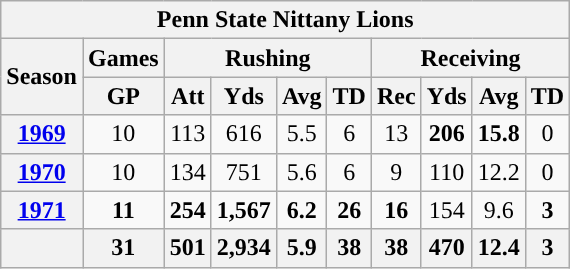<table class="wikitable" style="text-align:center;">
<tr>
<th colspan="15">Penn State Nittany Lions</th>
</tr>
<tr>
<th rowspan="2">Season</th>
<th colspan="1">Games</th>
<th colspan="4">Rushing</th>
<th colspan="4">Receiving</th>
</tr>
<tr>
<th>GP</th>
<th>Att</th>
<th>Yds</th>
<th>Avg</th>
<th>TD</th>
<th>Rec</th>
<th>Yds</th>
<th>Avg</th>
<th>TD</th>
</tr>
<tr>
<th><a href='#'>1969</a></th>
<td>10</td>
<td>113</td>
<td>616</td>
<td>5.5</td>
<td>6</td>
<td>13</td>
<td><strong>206</strong></td>
<td><strong>15.8</strong></td>
<td>0</td>
</tr>
<tr>
<th><a href='#'>1970</a></th>
<td>10</td>
<td>134</td>
<td>751</td>
<td>5.6</td>
<td>6</td>
<td>9</td>
<td>110</td>
<td>12.2</td>
<td>0</td>
</tr>
<tr>
<th><a href='#'>1971</a></th>
<td><strong>11</strong></td>
<td><strong>254</strong></td>
<td><strong>1,567</strong></td>
<td><strong>6.2</strong></td>
<td><strong>26</strong></td>
<td><strong>16</strong></td>
<td>154</td>
<td>9.6</td>
<td><strong>3</strong></td>
</tr>
<tr>
<th></th>
<th>31</th>
<th>501</th>
<th>2,934</th>
<th>5.9</th>
<th>38</th>
<th>38</th>
<th>470</th>
<th>12.4</th>
<th>3</th>
</tr>
</table>
